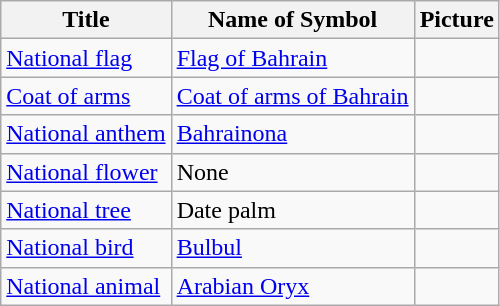<table class="wikitable">
<tr>
<th>Title</th>
<th>Name of Symbol</th>
<th>Picture</th>
</tr>
<tr>
<td><a href='#'>National flag</a></td>
<td><a href='#'>Flag of Bahrain</a></td>
<td></td>
</tr>
<tr>
<td><a href='#'>Coat of arms</a></td>
<td><a href='#'>Coat of arms of Bahrain</a></td>
<td></td>
</tr>
<tr>
<td><a href='#'>National anthem</a></td>
<td><a href='#'>Bahrainona</a></td>
<td></td>
</tr>
<tr>
<td><a href='#'>National flower</a></td>
<td>None</td>
<td></td>
</tr>
<tr>
<td><a href='#'>National tree</a></td>
<td>Date palm</td>
<td></td>
</tr>
<tr>
<td><a href='#'>National bird</a></td>
<td><a href='#'>Bulbul</a></td>
<td></td>
</tr>
<tr>
<td><a href='#'>National animal</a></td>
<td><a href='#'>Arabian Oryx</a></td>
<td></td>
</tr>
</table>
